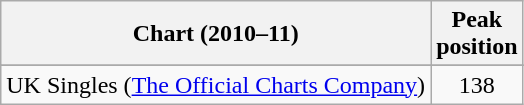<table class="wikitable sortable">
<tr>
<th align="left">Chart (2010–11)</th>
<th align="left">Peak<br>position</th>
</tr>
<tr>
</tr>
<tr>
</tr>
<tr>
</tr>
<tr>
</tr>
<tr>
<td align="left">UK Singles (<a href='#'>The Official Charts Company</a>)</td>
<td style="text-align:center;">138</td>
</tr>
</table>
